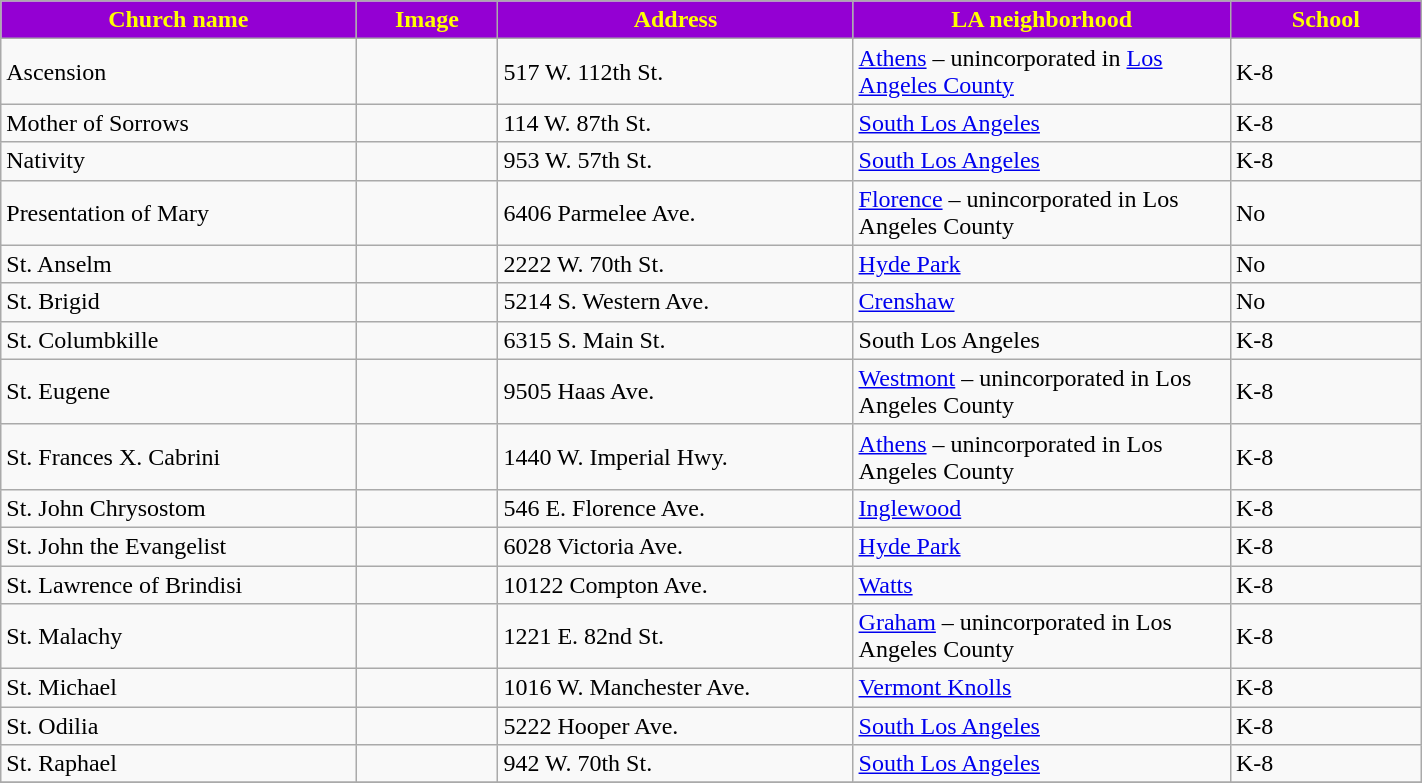<table class="wikitable sortable" style="width:75%">
<tr>
<th style="background:darkviolet; color:yellow;" width="25%"><strong>Church name</strong></th>
<th style="background:darkviolet; color:yellow;" width="10%"><strong>Image</strong></th>
<th style="background:darkviolet; color:yellow;" width="25%"><strong>Address</strong></th>
<th style="background:darkviolet; color:yellow;" width="15"><strong>LA neighborhood</strong></th>
<th style="background:darkviolet; color:yellow;" width="25"><strong>School</strong></th>
</tr>
<tr>
<td>Ascension</td>
<td></td>
<td>517 W. 112th St. <small></small></td>
<td><a href='#'>Athens</a> – unincorporated in <a href='#'>Los Angeles County</a></td>
<td>K-8</td>
</tr>
<tr>
<td>Mother of Sorrows</td>
<td></td>
<td>114 W. 87th St. <small></small></td>
<td><a href='#'>South Los Angeles</a></td>
<td>K-8</td>
</tr>
<tr>
<td>Nativity</td>
<td></td>
<td>953 W. 57th St. <small></small></td>
<td><a href='#'>South Los Angeles</a></td>
<td>K-8</td>
</tr>
<tr>
<td>Presentation of Mary</td>
<td></td>
<td>6406 Parmelee Ave. <small></small></td>
<td><a href='#'>Florence</a> – unincorporated in Los Angeles County</td>
<td>No</td>
</tr>
<tr>
<td>St. Anselm</td>
<td></td>
<td>2222 W. 70th St. <small></small></td>
<td><a href='#'>Hyde Park</a></td>
<td>No</td>
</tr>
<tr>
<td>St. Brigid</td>
<td></td>
<td>5214 S. Western Ave. <small></small></td>
<td><a href='#'>Crenshaw</a></td>
<td>No</td>
</tr>
<tr>
<td>St. Columbkille</td>
<td></td>
<td>6315 S. Main St. <small></small></td>
<td>South Los Angeles</td>
<td>K-8</td>
</tr>
<tr>
<td>St. Eugene</td>
<td></td>
<td>9505 Haas Ave. <small></small></td>
<td><a href='#'>Westmont</a> – unincorporated in Los Angeles County</td>
<td>K-8</td>
</tr>
<tr>
<td>St. Frances X. Cabrini</td>
<td></td>
<td>1440 W. Imperial Hwy. <small></small></td>
<td><a href='#'>Athens</a> – unincorporated in Los Angeles County</td>
<td>K-8</td>
</tr>
<tr>
<td>St. John Chrysostom</td>
<td></td>
<td>546 E. Florence Ave. <small></small></td>
<td><a href='#'>Inglewood</a></td>
<td>K-8</td>
</tr>
<tr>
<td>St. John the Evangelist</td>
<td></td>
<td>6028 Victoria Ave. <small></small></td>
<td><a href='#'>Hyde Park</a></td>
<td>K-8</td>
</tr>
<tr>
<td>St. Lawrence of Brindisi</td>
<td></td>
<td>10122 Compton Ave. <small></small></td>
<td><a href='#'>Watts</a></td>
<td>K-8</td>
</tr>
<tr>
<td>St. Malachy</td>
<td></td>
<td>1221 E. 82nd St. <small></small></td>
<td><a href='#'>Graham</a> – unincorporated in Los Angeles County</td>
<td>K-8</td>
</tr>
<tr>
<td>St. Michael</td>
<td></td>
<td>1016 W. Manchester Ave. <small></small></td>
<td><a href='#'>Vermont Knolls</a></td>
<td>K-8</td>
</tr>
<tr>
<td>St. Odilia</td>
<td></td>
<td>5222 Hooper Ave. <small></small></td>
<td><a href='#'>South Los Angeles</a></td>
<td>K-8</td>
</tr>
<tr>
<td>St. Raphael</td>
<td></td>
<td>942 W. 70th St. <small></small></td>
<td><a href='#'>South Los Angeles</a></td>
<td>K-8</td>
</tr>
<tr ->
</tr>
</table>
